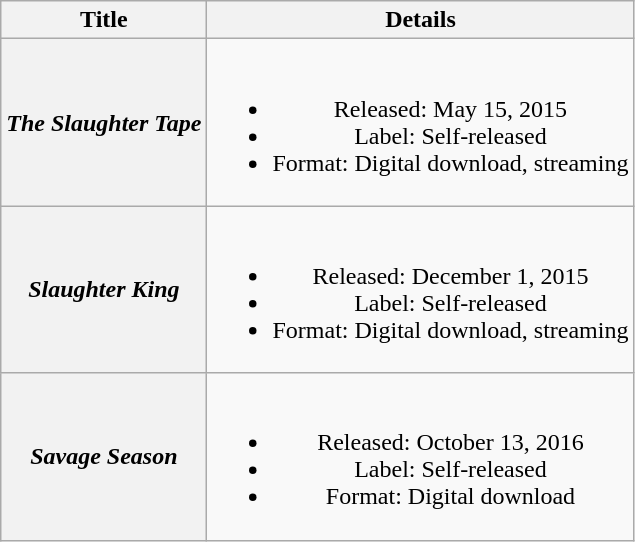<table class="wikitable plainrowheaders" style="text-align:center;">
<tr>
<th scope="col">Title</th>
<th scope="col">Details</th>
</tr>
<tr>
<th scope="row"><em>The Slaughter Tape</em></th>
<td><br><ul><li>Released: May 15, 2015</li><li>Label: Self-released</li><li>Format: Digital download, streaming</li></ul></td>
</tr>
<tr>
<th scope="row"><em>Slaughter King</em></th>
<td><br><ul><li>Released: December 1, 2015</li><li>Label: Self-released</li><li>Format: Digital download, streaming</li></ul></td>
</tr>
<tr>
<th scope="row"><em>Savage Season</em></th>
<td><br><ul><li>Released: October 13, 2016</li><li>Label: Self-released</li><li>Format: Digital download</li></ul></td>
</tr>
</table>
